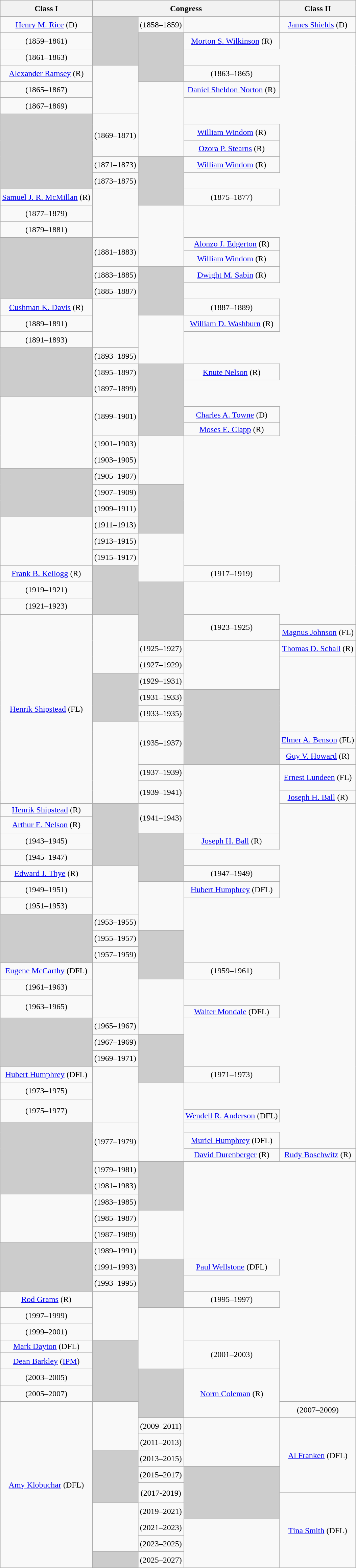<table class="wikitable sticky-header" style="text-align:center">
<tr style="height:2em">
<th>Class I</th>
<th colspan=3>Congress</th>
<th>Class II</th>
</tr>
<tr style="height:2em">
<td><a href='#'>Henry M. Rice</a> (D)</td>
<td rowspan=3 bgcolor=#cccccc></td>
<td><strong></strong> (1858–1859)</td>
<td></td>
<td><a href='#'>James Shields</a> (D)</td>
</tr>
<tr style="height:2em">
<td><strong></strong> (1859–1861)</td>
<td rowspan=3 bgcolor=#cccccc></td>
<td><a href='#'>Morton S. Wilkinson</a> (R)</td>
</tr>
<tr style="height:2em">
<td><strong></strong> (1861–1863)</td>
</tr>
<tr style="height:2em">
<td><a href='#'>Alexander Ramsey</a> (R)</td>
<td rowspan=3></td>
<td><strong></strong> (1863–1865)</td>
</tr>
<tr style="height:2em">
<td><strong></strong> (1865–1867)</td>
<td rowspan=5></td>
<td><a href='#'>Daniel Sheldon Norton</a> (R)</td>
</tr>
<tr style="height:2em">
<td><strong></strong> (1867–1869)</td>
</tr>
<tr style="height:1.25em">
<td rowspan=5 bgcolor=#cccccc></td>
<td rowspan=3><strong></strong> (1869–1871)</td>
</tr>
<tr style="height:2em">
<td><a href='#'>William Windom</a> (R)</td>
</tr>
<tr style="height:2em">
<td><a href='#'>Ozora P. Stearns</a> (R)</td>
</tr>
<tr style="height:2em">
<td><strong></strong> (1871–1873)</td>
<td rowspan=3 bgcolor=#cccccc></td>
<td><a href='#'>William Windom</a> (R)</td>
</tr>
<tr style="height:2em">
<td><strong></strong> (1873–1875)</td>
</tr>
<tr style="height:2em">
<td><a href='#'>Samuel J. R. McMillan</a> (R)</td>
<td rowspan=3></td>
<td><strong></strong> (1875–1877)</td>
</tr>
<tr style="height:2em">
<td><strong></strong> (1877–1879)</td>
<td rowspan=4></td>
</tr>
<tr style="height:2em">
<td><strong></strong> (1879–1881)</td>
</tr>
<tr style="height:1.25em">
<td rowspan=4 bgcolor=#cccccc></td>
<td rowspan=2><strong></strong> (1881–1883)</td>
<td><a href='#'>Alonzo J. Edgerton</a> (R)</td>
</tr>
<tr style="height:2em">
<td><a href='#'>William Windom</a> (R)</td>
</tr>
<tr style="height:2em">
<td><strong></strong> (1883–1885)</td>
<td rowspan=3 bgcolor=#cccccc></td>
<td><a href='#'>Dwight M. Sabin</a> (R)</td>
</tr>
<tr style="height:2em">
<td><strong></strong> (1885–1887)</td>
</tr>
<tr style="height:2em">
<td><a href='#'>Cushman K. Davis</a> (R)</td>
<td rowspan=3></td>
<td><strong></strong> (1887–1889)</td>
</tr>
<tr style="height:2em">
<td><strong></strong> (1889–1891)</td>
<td rowspan=3></td>
<td><a href='#'>William D. Washburn</a> (R)</td>
</tr>
<tr style="height:2em">
<td><strong></strong> (1891–1893)</td>
</tr>
<tr style="height:2em">
<td rowspan=3 bgcolor=#cccccc></td>
<td><strong></strong> (1893–1895)</td>
</tr>
<tr style="height:2em">
<td><strong></strong> (1895–1897)</td>
<td rowspan=5 bgcolor=#cccccc></td>
<td><a href='#'>Knute Nelson</a> (R)</td>
</tr>
<tr style="height:2em">
<td><strong></strong> (1897–1899)</td>
</tr>
<tr style="height:1.25em">
<td rowspan=5></td>
<td rowspan=3><strong></strong> (1899–1901)</td>
</tr>
<tr style="height:2em">
<td><a href='#'>Charles A. Towne</a> (D)</td>
</tr>
<tr style="height:1.25em">
<td><a href='#'>Moses E. Clapp</a> (R)</td>
</tr>
<tr style="height:2em">
<td><strong></strong> (1901–1903)</td>
<td rowspan=3></td>
</tr>
<tr style="height:2em">
<td><strong></strong> (1903–1905)</td>
</tr>
<tr style="height:2em">
<td rowspan=3 bgcolor=#cccccc></td>
<td><strong></strong> (1905–1907)</td>
</tr>
<tr style="height:2em">
<td><strong></strong> (1907–1909)</td>
<td rowspan=3 bgcolor=#cccccc></td>
</tr>
<tr style="height:2em">
<td><strong></strong> (1909–1911)</td>
</tr>
<tr style="height:2em">
<td rowspan=3></td>
<td><strong></strong> (1911–1913)</td>
</tr>
<tr style="height:2em">
<td><strong></strong> (1913–1915)</td>
<td rowspan=3></td>
</tr>
<tr style="height:2em">
<td><strong></strong> (1915–1917)</td>
</tr>
<tr style="height:2em">
<td><a href='#'>Frank B. Kellogg</a> (R)</td>
<td rowspan=3 bgcolor=#cccccc></td>
<td><strong></strong> (1917–1919)</td>
</tr>
<tr style="height:2em">
<td><strong></strong> (1919–1921)</td>
<td rowspan=4 bgcolor=#cccccc></td>
</tr>
<tr style="height:2em">
<td><strong></strong> (1921–1923)</td>
</tr>
<tr style="height:1.25em">
<td rowspan=13 ><a href='#'>Henrik Shipstead</a> (FL)</td>
<td rowspan=4></td>
<td rowspan=2><strong></strong> (1923–1925)</td>
</tr>
<tr style="height:2em">
<td><a href='#'>Magnus Johnson</a>  (FL)</td>
</tr>
<tr style="height:2em">
<td><strong></strong> (1925–1927)</td>
<td rowspan=3></td>
<td><a href='#'>Thomas D. Schall</a> (R)</td>
</tr>
<tr style="height:2em">
<td><strong></strong> (1927–1929)</td>
</tr>
<tr style="height:2em">
<td rowspan=3 bgcolor=#cccccc></td>
<td><strong></strong> (1929–1931)</td>
</tr>
<tr style="height:2em">
<td><strong></strong> (1931–1933)</td>
<td rowspan=5 bgcolor=#cccccc></td>
</tr>
<tr style="height:2em">
<td><strong></strong> (1933–1935)</td>
</tr>
<tr style="height:1.25em">
<td rowspan=6></td>
<td rowspan=3><strong></strong> (1935–1937)</td>
</tr>
<tr style="height:2em">
<td><a href='#'>Elmer A. Benson</a> (FL)</td>
</tr>
<tr style="height:2em">
<td><a href='#'>Guy V. Howard</a> (R)</td>
</tr>
<tr style="height:2em">
<td><strong></strong> (1937–1939)</td>
<td rowspan=5></td>
<td rowspan=2 ><a href='#'>Ernest Lundeen</a> (FL)</td>
</tr>
<tr style="height:1.25em">
<td rowspan=2><strong></strong> (1939–1941)</td>
</tr>
<tr style="height:1.25em">
<td><a href='#'>Joseph H. Ball</a> (R)</td>
</tr>
<tr style="height:1.25em">
<td><a href='#'>Henrik Shipstead</a> (R)</td>
<td rowspan=4 bgcolor=#cccccc></td>
<td rowspan=2><strong></strong> (1941–1943)</td>
</tr>
<tr style="height:2em">
<td><a href='#'>Arthur E. Nelson</a> (R)</td>
</tr>
<tr style="height:2em">
<td><strong></strong> (1943–1945)</td>
<td rowspan=3 bgcolor=#cccccc></td>
<td><a href='#'>Joseph H. Ball</a> (R)</td>
</tr>
<tr style="height:2em">
<td><strong></strong> (1945–1947)</td>
</tr>
<tr style="height:2em">
<td><a href='#'>Edward J. Thye</a> (R)</td>
<td rowspan=3></td>
<td><strong></strong> (1947–1949)</td>
</tr>
<tr style="height:2em">
<td><strong></strong> (1949–1951)</td>
<td rowspan=3></td>
<td><a href='#'>Hubert Humphrey</a> (DFL)</td>
</tr>
<tr style="height:2em">
<td><strong></strong> (1951–1953)</td>
</tr>
<tr style="height:2em">
<td rowspan=3 bgcolor=#cccccc></td>
<td><strong></strong> (1953–1955)</td>
</tr>
<tr style="height:2em">
<td><strong></strong> (1955–1957)</td>
<td rowspan=3 bgcolor=#cccccc></td>
</tr>
<tr style="height:2em">
<td><strong></strong> (1957–1959)</td>
</tr>
<tr style="height:2em">
<td><a href='#'>Eugene McCarthy</a> (DFL)</td>
<td rowspan=4></td>
<td><strong></strong> (1959–1961)</td>
</tr>
<tr style="height:2em">
<td><strong></strong> (1961–1963)</td>
<td rowspan=4></td>
</tr>
<tr style="height:1.25em">
<td rowspan=2><strong></strong> (1963–1965)</td>
</tr>
<tr style="height:1.25em">
<td><a href='#'>Walter Mondale</a> (DFL)</td>
</tr>
<tr style="height:2em">
<td rowspan=3 bgcolor=#cccccc></td>
<td><strong></strong> (1965–1967)</td>
</tr>
<tr style="height:2em">
<td><strong></strong> (1967–1969)</td>
<td rowspan=3 bgcolor=#cccccc></td>
</tr>
<tr style="height:2em">
<td><strong></strong> (1969–1971)</td>
</tr>
<tr style="height:2em">
<td><a href='#'>Hubert Humphrey</a> (DFL)</td>
<td rowspan=4></td>
<td><strong></strong> (1971–1973)</td>
</tr>
<tr style="height:2em">
<td><strong></strong> (1973–1975)</td>
<td rowspan=6></td>
</tr>
<tr style="height:1.25em">
<td rowspan=2><strong></strong> (1975–1977)</td>
</tr>
<tr style="height:1.25em">
<td><a href='#'>Wendell R. Anderson</a> (DFL)</td>
</tr>
<tr style="height:1.25em">
<td rowspan=5 bgcolor=#cccccc></td>
<td rowspan=3><strong></strong> (1977–1979)</td>
</tr>
<tr style="height:2em">
<td><a href='#'>Muriel Humphrey</a> (DFL)</td>
</tr>
<tr style="height:1.25em">
<td><a href='#'>David Durenberger</a> (R)</td>
<td><a href='#'>Rudy Boschwitz</a> (R)</td>
</tr>
<tr style="height:2em">
<td><strong></strong> (1979–1981)</td>
<td rowspan=3 bgcolor=#cccccc></td>
</tr>
<tr style="height:2em">
<td><strong></strong> (1981–1983)</td>
</tr>
<tr style="height:2em">
<td rowspan=3></td>
<td><strong></strong> (1983–1985)</td>
</tr>
<tr style="height:2em">
<td><strong></strong> (1985–1987)</td>
<td rowspan=3></td>
</tr>
<tr style="height:2em">
<td><strong></strong> (1987–1989)</td>
</tr>
<tr style="height:2em">
<td rowspan=3 bgcolor=#cccccc></td>
<td><strong></strong> (1989–1991)</td>
</tr>
<tr style="height:2em">
<td><strong></strong> (1991–1993)</td>
<td rowspan=3 bgcolor=#cccccc></td>
<td><a href='#'>Paul Wellstone</a> (DFL)</td>
</tr>
<tr style="height:2em">
<td><strong></strong> (1993–1995)</td>
</tr>
<tr style="height:2em">
<td><a href='#'>Rod Grams</a> (R)</td>
<td rowspan=3></td>
<td><strong></strong> (1995–1997)</td>
</tr>
<tr style="height:2em">
<td><strong></strong> (1997–1999)</td>
<td rowspan=4></td>
</tr>
<tr style="height:2em">
<td><strong></strong> (1999–2001)</td>
</tr>
<tr style="height:1.25em">
<td><a href='#'>Mark Dayton</a> (DFL)</td>
<td rowspan=4 bgcolor=#cccccc></td>
<td rowspan=2><strong></strong> (2001–2003)</td>
</tr>
<tr style="height:2em">
<td><a href='#'>Dean Barkley</a> (<a href='#'>IPM</a>)</td>
</tr>
<tr style="height:2em">
<td><strong></strong> (2003–2005)</td>
<td rowspan=3 bgcolor=#cccccc></td>
<td rowspan=3 ><a href='#'>Norm Coleman</a> (R)</td>
</tr>
<tr style="height:2em">
<td><strong></strong> (2005–2007)</td>
</tr>
<tr style="height:2em">
<td rowspan=11 ><a href='#'>Amy Klobuchar</a> (DFL)</td>
<td rowspan=3></td>
<td><strong></strong> (2007–2009)</td>
</tr>
<tr style="height:2em">
<td><strong></strong> (2009–2011)</td>
<td rowspan=3></td>
<td rowspan=5 ><a href='#'>Al Franken</a> (DFL)</td>
</tr>
<tr style="height:2em">
<td><strong></strong> (2011–2013)</td>
</tr>
<tr style="height:2em">
<td rowspan="4" bgcolor="#cccccc"></td>
<td><strong></strong> (2013–2015)</td>
</tr>
<tr style="height:2em">
<td><strong></strong> (2015–2017)</td>
<td rowspan="4" bgcolor="#cccccc"></td>
</tr>
<tr style="height:1.25em">
<td rowspan="2"><strong></strong> (2017-2019)</td>
</tr>
<tr style="height:1.25em">
<td rowspan="5" ><a href='#'>Tina Smith</a> (DFL)</td>
</tr>
<tr style="height:2em">
<td rowspan=3></td>
<td><strong></strong> (2019–2021)</td>
</tr>
<tr style="height:2em">
<td><strong></strong> (2021–2023)</td>
<td rowspan=3></td>
</tr>
<tr style="height:2em">
<td><strong></strong> (2023–2025)</td>
</tr>
<tr style="height:2em">
<td rowspan="1" bgcolor="#cccccc"></td>
<td><strong></strong> (2025–2027)</td>
</tr>
</table>
